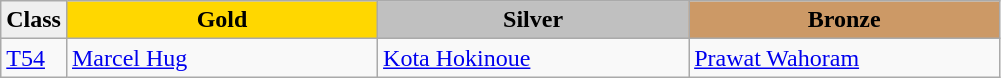<table class="wikitable" style="text-align:left">
<tr align="center">
<td bgcolor=efefef><strong>Class</strong></td>
<td width=200 bgcolor=gold><strong>Gold</strong></td>
<td width=200 bgcolor=silver><strong>Silver</strong></td>
<td width=200 bgcolor=CC9966><strong>Bronze</strong></td>
</tr>
<tr>
<td><a href='#'>T54</a></td>
<td><a href='#'>Marcel Hug</a><br><em> </em></td>
<td><a href='#'>Kota Hokinoue</a><br><em> </em></td>
<td><a href='#'>Prawat Wahoram</a><br><em> </em></td>
</tr>
</table>
